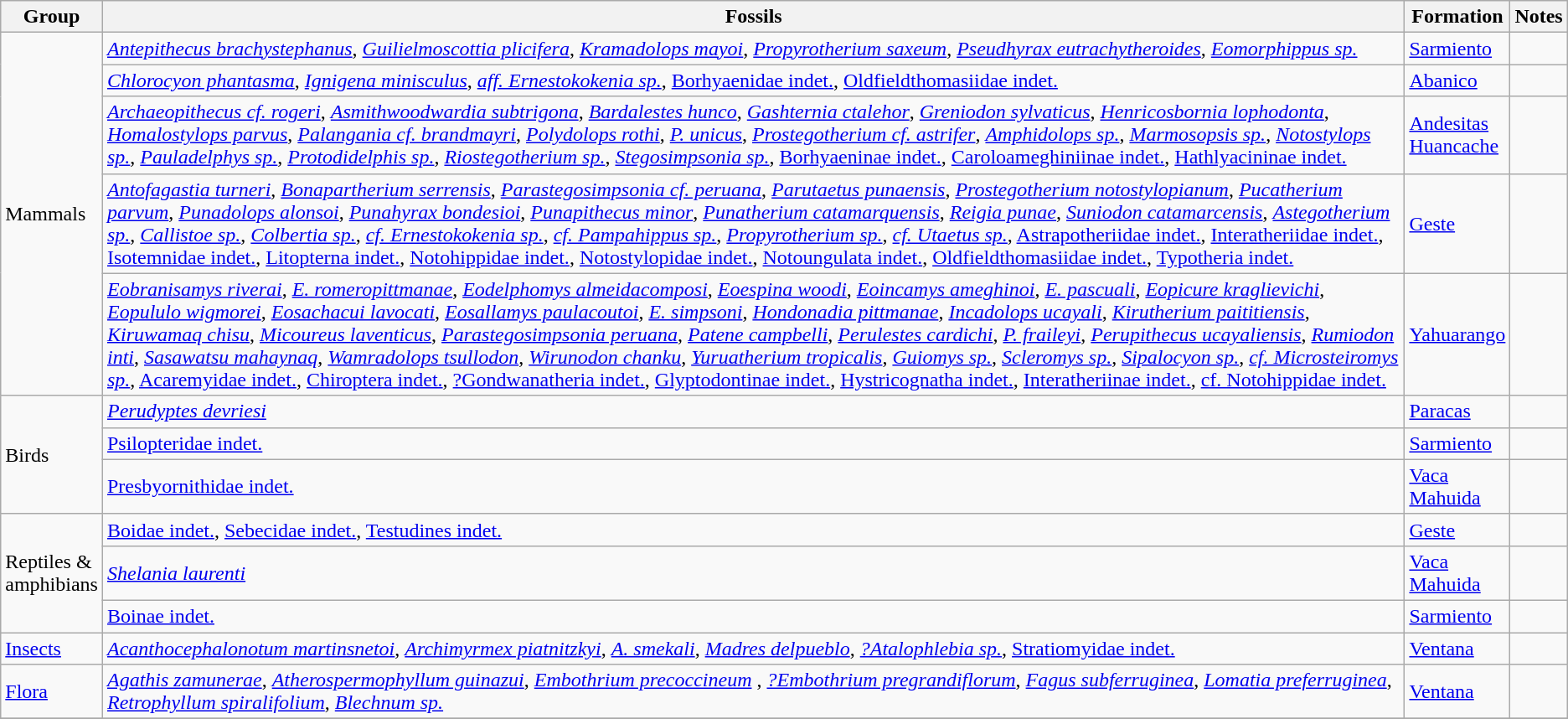<table class="wikitable sortable">
<tr>
<th>Group</th>
<th>Fossils</th>
<th>Formation</th>
<th class=unsortable>Notes</th>
</tr>
<tr>
<td rowspan=5>Mammals</td>
<td><em><a href='#'>Antepithecus brachystephanus</a></em>, <em><a href='#'>Guilielmoscottia plicifera</a></em>, <em><a href='#'>Kramadolops mayoi</a></em>, <em><a href='#'>Propyrotherium saxeum</a></em>, <em><a href='#'>Pseudhyrax eutrachytheroides</a></em>, <em><a href='#'>Eomorphippus sp.</a></em></td>
<td><a href='#'>Sarmiento</a></td>
<td></td>
</tr>
<tr>
<td><em><a href='#'>Chlorocyon phantasma</a></em>, <em><a href='#'>Ignigena minisculus</a></em>, <em><a href='#'>aff. Ernestokokenia sp.</a></em>, <a href='#'>Borhyaenidae indet.</a>, <a href='#'>Oldfieldthomasiidae indet.</a></td>
<td><a href='#'>Abanico</a></td>
<td></td>
</tr>
<tr>
<td><em><a href='#'>Archaeopithecus cf. rogeri</a></em>, <em><a href='#'>Asmithwoodwardia subtrigona</a></em>, <em><a href='#'>Bardalestes hunco</a></em>, <em><a href='#'>Gashternia ctalehor</a></em>, <em><a href='#'>Greniodon sylvaticus</a></em>, <em><a href='#'>Henricosbornia lophodonta</a></em>, <em><a href='#'>Homalostylops parvus</a></em>, <em><a href='#'>Palangania cf. brandmayri</a></em>, <em><a href='#'>Polydolops rothi</a></em>, <em><a href='#'>P. unicus</a></em>, <em><a href='#'>Prostegotherium cf. astrifer</a></em>, <em><a href='#'>Amphidolops sp.</a></em>, <em><a href='#'>Marmosopsis sp.</a></em>, <em><a href='#'>Notostylops sp.</a></em>, <em><a href='#'>Pauladelphys sp.</a></em>, <em><a href='#'>Protodidelphis sp.</a></em>, <em><a href='#'>Riostegotherium sp.</a></em>, <em><a href='#'>Stegosimpsonia sp.</a></em>, <a href='#'>Borhyaeninae indet.</a>, <a href='#'>Caroloameghiniinae indet.</a>, <a href='#'>Hathlyacininae indet.</a></td>
<td><a href='#'>Andesitas<br>Huancache</a></td>
<td></td>
</tr>
<tr>
<td><em><a href='#'>Antofagastia turneri</a></em>, <em><a href='#'>Bonapartherium serrensis</a></em>, <em><a href='#'>Parastegosimpsonia cf. peruana</a></em>, <em><a href='#'>Parutaetus punaensis</a></em>, <em><a href='#'>Prostegotherium notostylopianum</a></em>, <em><a href='#'>Pucatherium parvum</a></em>, <em><a href='#'>Punadolops alonsoi</a></em>, <em><a href='#'>Punahyrax bondesioi</a></em>, <em><a href='#'>Punapithecus minor</a></em>, <em><a href='#'>Punatherium catamarquensis</a></em>, <em><a href='#'>Reigia punae</a></em>, <em><a href='#'>Suniodon catamarcensis</a></em>, <em><a href='#'>Astegotherium sp.</a></em>, <em><a href='#'>Callistoe sp.</a></em>, <em><a href='#'>Colbertia sp.</a></em>, <em><a href='#'>cf. Ernestokokenia sp.</a></em>, <em><a href='#'>cf. Pampahippus sp.</a></em>, <em><a href='#'>Propyrotherium sp.</a></em>, <em><a href='#'>cf. Utaetus sp.</a></em>, <a href='#'>Astrapotheriidae indet.</a>, <a href='#'>Interatheriidae indet.</a>, <a href='#'>Isotemnidae indet.</a>, <a href='#'>Litopterna indet.</a>, <a href='#'>Notohippidae indet.</a>, <a href='#'>Notostylopidae indet.</a>, <a href='#'>Notoungulata indet.</a>, <a href='#'>Oldfieldthomasiidae indet.</a>, <a href='#'>Typotheria indet.</a></td>
<td><a href='#'>Geste</a></td>
<td></td>
</tr>
<tr>
<td><em><a href='#'>Eobranisamys riverai</a></em>, <em><a href='#'>E. romeropittmanae</a></em>, <em><a href='#'>Eodelphomys almeidacomposi</a></em>, <em><a href='#'>Eoespina woodi</a></em>, <em><a href='#'>Eoincamys ameghinoi</a></em>, <em><a href='#'>E. pascuali</a></em>, <em><a href='#'>Eopicure kraglievichi</a></em>, <em><a href='#'>Eopululo wigmorei</a></em>, <em><a href='#'>Eosachacui lavocati</a></em>, <em><a href='#'>Eosallamys paulacoutoi</a></em>, <em><a href='#'>E. simpsoni</a></em>, <em><a href='#'>Hondonadia pittmanae</a></em>, <em><a href='#'>Incadolops ucayali</a></em>, <em><a href='#'>Kirutherium paititiensis</a></em>, <em><a href='#'>Kiruwamaq chisu</a></em>, <em><a href='#'>Micoureus laventicus</a></em>, <em><a href='#'>Parastegosimpsonia peruana</a></em>, <em><a href='#'>Patene campbelli</a></em>, <em><a href='#'>Perulestes cardichi</a></em>, <em><a href='#'>P. fraileyi</a></em>, <em><a href='#'>Perupithecus ucayaliensis</a></em>, <em><a href='#'>Rumiodon inti</a></em>, <em><a href='#'>Sasawatsu mahaynaq</a></em>, <em><a href='#'>Wamradolops tsullodon</a></em>, <em><a href='#'>Wirunodon chanku</a></em>, <em><a href='#'>Yuruatherium tropicalis</a></em>, <em><a href='#'>Guiomys sp.</a></em>, <em><a href='#'>Scleromys sp.</a></em>, <em><a href='#'>Sipalocyon sp.</a></em>, <em><a href='#'>cf. Microsteiromys sp.</a></em>, <a href='#'>Acaremyidae indet.</a>, <a href='#'>Chiroptera indet.</a>, <a href='#'>?Gondwanatheria indet.</a>, <a href='#'>Glyptodontinae indet.</a>, <a href='#'>Hystricognatha indet.</a>, <a href='#'>Interatheriinae indet.</a>, <a href='#'>cf. Notohippidae indet.</a></td>
<td><a href='#'>Yahuarango</a></td>
<td></td>
</tr>
<tr>
<td rowspan=3>Birds</td>
<td><em><a href='#'>Perudyptes devriesi</a></em></td>
<td><a href='#'>Paracas</a></td>
<td></td>
</tr>
<tr>
<td><a href='#'>Psilopteridae indet.</a></td>
<td><a href='#'>Sarmiento</a></td>
<td></td>
</tr>
<tr>
<td><a href='#'>Presbyornithidae indet.</a></td>
<td><a href='#'>Vaca<br>Mahuida</a></td>
<td></td>
</tr>
<tr>
<td rowspan=3>Reptiles &<br>amphibians</td>
<td><a href='#'>Boidae indet.</a>, <a href='#'>Sebecidae indet.</a>, <a href='#'>Testudines indet.</a></td>
<td><a href='#'>Geste</a></td>
<td></td>
</tr>
<tr>
<td><em><a href='#'>Shelania laurenti</a></em></td>
<td><a href='#'>Vaca<br>Mahuida</a></td>
<td></td>
</tr>
<tr>
<td><a href='#'>Boinae indet.</a></td>
<td><a href='#'>Sarmiento</a></td>
<td></td>
</tr>
<tr>
<td><a href='#'>Insects</a></td>
<td><em><a href='#'>Acanthocephalonotum martinsnetoi</a></em>, <em><a href='#'>Archimyrmex piatnitzkyi</a></em>, <em><a href='#'>A. smekali</a></em>, <em><a href='#'>Madres delpueblo</a></em>, <em><a href='#'>?Atalophlebia sp.</a></em>, <a href='#'>Stratiomyidae indet.</a></td>
<td><a href='#'>Ventana</a></td>
<td></td>
</tr>
<tr>
<td><a href='#'>Flora</a></td>
<td><em><a href='#'>Agathis zamunerae</a></em>, <em><a href='#'>Atherospermophyllum guinazui</a></em>, <em><a href='#'>Embothrium precoccineum</a></em> , <em><a href='#'>?Embothrium pregrandiflorum</a></em>, <em><a href='#'>Fagus subferruginea</a></em>, <em><a href='#'>Lomatia preferruginea</a></em>, <em><a href='#'>Retrophyllum spiralifolium</a></em>, <em><a href='#'>Blechnum sp.</a></em></td>
<td><a href='#'>Ventana</a></td>
<td></td>
</tr>
<tr>
</tr>
</table>
